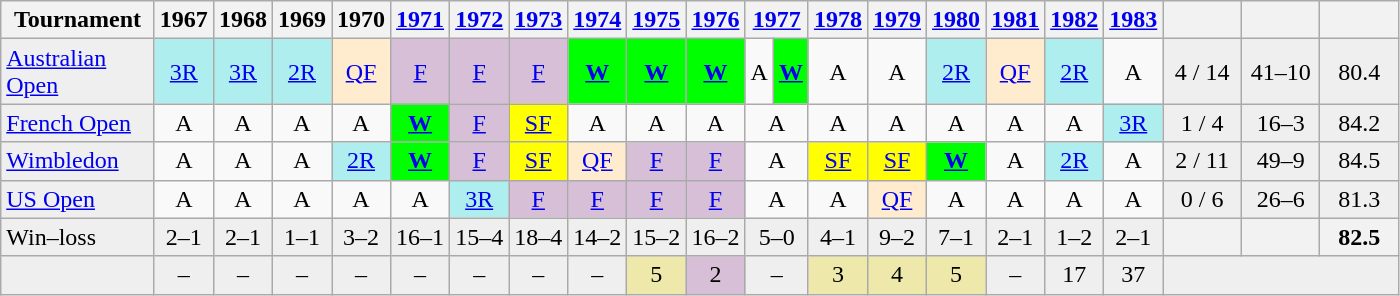<table class=wikitable style=text-align:center;>
<tr>
<th style="width:95px;">Tournament</th>
<th>1967</th>
<th>1968</th>
<th>1969</th>
<th>1970</th>
<th><a href='#'>1971</a></th>
<th><a href='#'>1972</a></th>
<th><a href='#'>1973</a></th>
<th><a href='#'>1974</a></th>
<th><a href='#'>1975</a></th>
<th><a href='#'>1976</a></th>
<th colspan=2><a href='#'>1977</a></th>
<th><a href='#'>1978</a></th>
<th><a href='#'>1979</a></th>
<th><a href='#'>1980</a></th>
<th><a href='#'>1981</a></th>
<th><a href='#'>1982</a></th>
<th><a href='#'>1983</a></th>
<th style="width:45px;"></th>
<th style="width:45px;"></th>
<th style="width:45px;"></th>
</tr>
<tr>
<td style="background:#efefef; text-align:left;"><a href='#'>Australian Open</a></td>
<td style="background:#afeeee;"><a href='#'>3R</a></td>
<td style="background:#afeeee;"><a href='#'>3R</a></td>
<td style="background:#afeeee;"><a href='#'>2R</a></td>
<td style="background:#ffebcd;"><a href='#'>QF</a></td>
<td style="background:thistle;"><a href='#'>F</a></td>
<td style="background:thistle;"><a href='#'>F</a></td>
<td style="background:thistle;"><a href='#'>F</a></td>
<td style="background:lime;"><strong><a href='#'>W</a></strong></td>
<td style="background:lime;"><strong><a href='#'>W</a></strong></td>
<td style="background:lime;"><strong><a href='#'>W</a></strong></td>
<td>A</td>
<td style="background:lime;"><strong><a href='#'>W</a></strong></td>
<td>A</td>
<td>A</td>
<td style="background:#afeeee;"><a href='#'>2R</a></td>
<td style="background:#ffebcd;"><a href='#'>QF</a></td>
<td style="background:#afeeee;"><a href='#'>2R</a></td>
<td>A</td>
<td style="background:#efefef;">4 / 14</td>
<td style="background:#efefef;">41–10</td>
<td style="background:#efefef;">80.4</td>
</tr>
<tr>
<td style="background:#efefef; text-align:left;"><a href='#'>French Open</a></td>
<td>A</td>
<td>A</td>
<td>A</td>
<td>A</td>
<td style="background:lime;"><strong><a href='#'>W</a></strong></td>
<td style="background:thistle;"><a href='#'>F</a></td>
<td style="background:yellow;"><a href='#'>SF</a></td>
<td>A</td>
<td>A</td>
<td>A</td>
<td colspan=2>A</td>
<td>A</td>
<td>A</td>
<td>A</td>
<td>A</td>
<td>A</td>
<td style="background:#afeeee;"><a href='#'>3R</a></td>
<td style="background:#efefef;">1 / 4</td>
<td style="background:#efefef;">16–3</td>
<td style="background:#efefef;">84.2</td>
</tr>
<tr>
<td style="background:#efefef; text-align:left;"><a href='#'>Wimbledon</a></td>
<td>A</td>
<td>A</td>
<td>A</td>
<td style="background:#afeeee;"><a href='#'>2R</a></td>
<td style="background:lime;"><strong><a href='#'>W</a></strong></td>
<td style="background:thistle;"><a href='#'>F</a></td>
<td style="background:yellow;"><a href='#'>SF</a></td>
<td style="background:#ffebcd;"><a href='#'>QF</a></td>
<td style="background:thistle;"><a href='#'>F</a></td>
<td style="background:thistle;"><a href='#'>F</a></td>
<td colspan=2>A</td>
<td style="background:yellow;"><a href='#'>SF</a></td>
<td style="background:yellow;"><a href='#'>SF</a></td>
<td style="background:lime;"><strong><a href='#'>W</a></strong></td>
<td>A</td>
<td style="background:#afeeee;"><a href='#'>2R</a></td>
<td>A</td>
<td style="background:#efefef;">2 / 11</td>
<td style="background:#efefef;">49–9</td>
<td style="background:#efefef;">84.5</td>
</tr>
<tr>
<td style="background:#efefef; text-align:left;"><a href='#'>US Open</a></td>
<td>A</td>
<td>A</td>
<td>A</td>
<td>A</td>
<td>A</td>
<td style="background:#afeeee;"><a href='#'>3R</a></td>
<td style="background:thistle;"><a href='#'>F</a></td>
<td style="background:thistle;"><a href='#'>F</a></td>
<td style="background:thistle;"><a href='#'>F</a></td>
<td style="background:thistle;"><a href='#'>F</a></td>
<td colspan=2>A</td>
<td>A</td>
<td style="background:#ffebcd;"><a href='#'>QF</a></td>
<td>A</td>
<td>A</td>
<td>A</td>
<td>A</td>
<td style="background:#efefef;">0 / 6</td>
<td style="background:#efefef;">26–6</td>
<td style="background:#efefef;">81.3</td>
</tr>
<tr | style="background:#efefef;">
<td align=left>Win–loss</td>
<td>2–1</td>
<td>2–1</td>
<td>1–1</td>
<td>3–2</td>
<td>16–1</td>
<td>15–4</td>
<td>18–4</td>
<td>14–2</td>
<td>15–2</td>
<td>16–2</td>
<td colspan=2>5–0</td>
<td>4–1</td>
<td>9–2</td>
<td>7–1</td>
<td>2–1</td>
<td>1–2</td>
<td>2–1</td>
<th></th>
<th></th>
<th>82.5</th>
</tr>
<tr style="background:#efefef;">
<td align=left></td>
<td>–</td>
<td>–</td>
<td>–</td>
<td>–</td>
<td>–</td>
<td>–</td>
<td>–</td>
<td>–</td>
<td style="background:#eee8aa;">5</td>
<td style="background:thistle;">2</td>
<td colspan=2>–</td>
<td style="background:#eee8aa;">3</td>
<td style="background:#eee8aa;">4</td>
<td style="background:#eee8aa;">5</td>
<td>–</td>
<td>17</td>
<td>37</td>
<td colspan=3></td>
</tr>
</table>
